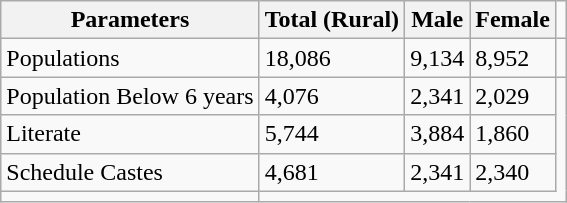<table class="wikitable">
<tr>
<th>Parameters</th>
<th>Total (Rural)</th>
<th>Male</th>
<th>Female</th>
</tr>
<tr>
<td>Populations</td>
<td>18,086</td>
<td>9,134</td>
<td>8,952</td>
<td></td>
</tr>
<tr>
<td>Population Below 6 years</td>
<td>4,076</td>
<td>2,341</td>
<td>2,029</td>
</tr>
<tr>
<td>Literate</td>
<td>5,744</td>
<td>3,884</td>
<td>1,860</td>
</tr>
<tr>
<td>Schedule Castes</td>
<td>4,681</td>
<td>2,341</td>
<td>2,340</td>
</tr>
<tr>
<td></td>
</tr>
</table>
